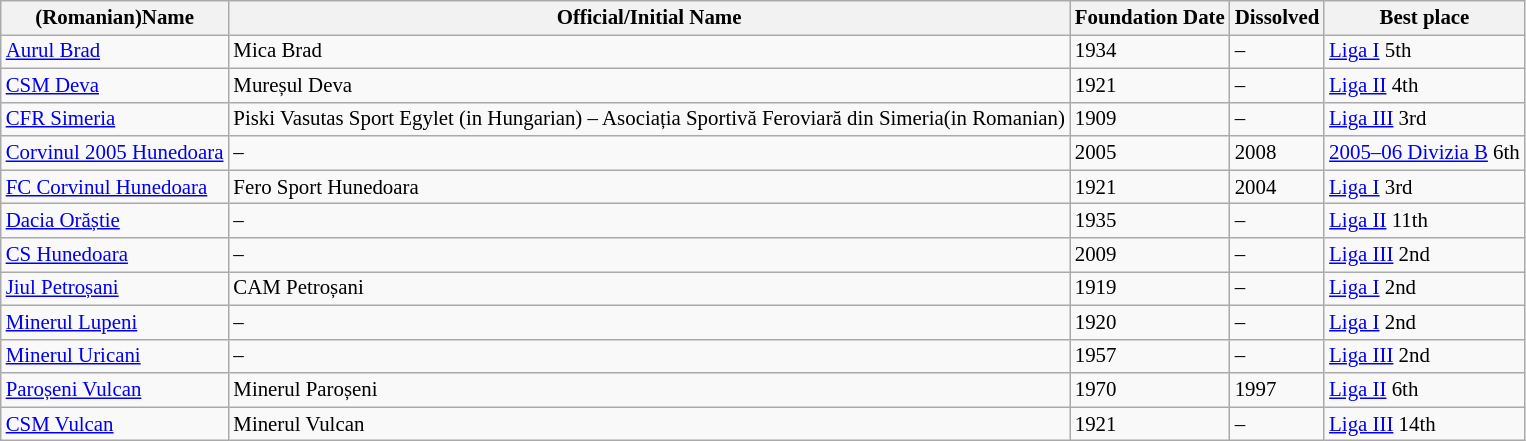<table class="wikitable sortable mw-collapsible" style=" font-size: 87%;">
<tr>
<th>(Romanian)Name</th>
<th>Official/Initial Name</th>
<th>Foundation Date</th>
<th>Dissolved</th>
<th>Best place</th>
</tr>
<tr>
<td><a href='#'>Aurul Brad</a></td>
<td>Mica Brad</td>
<td>1934</td>
<td>–</td>
<td><a href='#'>Liga I</a> 5th</td>
</tr>
<tr>
<td><a href='#'>CSM Deva</a></td>
<td>Mureșul Deva</td>
<td>1921</td>
<td>–</td>
<td><a href='#'>Liga II</a> 4th</td>
</tr>
<tr>
<td><a href='#'>CFR Simeria</a></td>
<td>Piski Vasutas Sport Egylet (in Hungarian) – Asociația Sportivă Feroviară din Simeria(in Romanian)</td>
<td>1909</td>
<td>–</td>
<td><a href='#'>Liga III</a> 3rd</td>
</tr>
<tr>
<td><a href='#'>Corvinul 2005 Hunedoara</a></td>
<td>–</td>
<td>2005</td>
<td>2008</td>
<td><a href='#'>2005–06 Divizia B</a> 6th</td>
</tr>
<tr>
<td><a href='#'>FC Corvinul Hunedoara</a></td>
<td>Fero Sport Hunedoara</td>
<td>1921</td>
<td>2004</td>
<td><a href='#'>Liga I</a> 3rd</td>
</tr>
<tr>
<td><a href='#'>Dacia Orăștie</a></td>
<td>–</td>
<td>1935</td>
<td>–</td>
<td><a href='#'>Liga II</a> 11th</td>
</tr>
<tr>
<td><a href='#'>CS Hunedoara</a></td>
<td>–</td>
<td>2009</td>
<td>–</td>
<td><a href='#'>Liga III</a> 2nd</td>
</tr>
<tr>
<td><a href='#'>Jiul Petroșani</a></td>
<td>CAM Petroșani</td>
<td>1919</td>
<td>–</td>
<td><a href='#'>Liga I</a> 2nd</td>
</tr>
<tr>
<td><a href='#'>Minerul Lupeni</a></td>
<td>–</td>
<td>1920</td>
<td>–</td>
<td><a href='#'>Liga I</a> 2nd</td>
</tr>
<tr>
<td><a href='#'>Minerul Uricani</a></td>
<td>–</td>
<td>1957</td>
<td>–</td>
<td><a href='#'>Liga III</a> 2nd</td>
</tr>
<tr>
<td><a href='#'>Paroșeni Vulcan</a></td>
<td>Minerul Paroșeni</td>
<td>1970</td>
<td>1997</td>
<td><a href='#'>Liga II</a> 6th</td>
</tr>
<tr>
<td><a href='#'>CSM Vulcan</a></td>
<td>Minerul Vulcan</td>
<td>1921</td>
<td>–</td>
<td><a href='#'>Liga III</a> 14th</td>
</tr>
</table>
